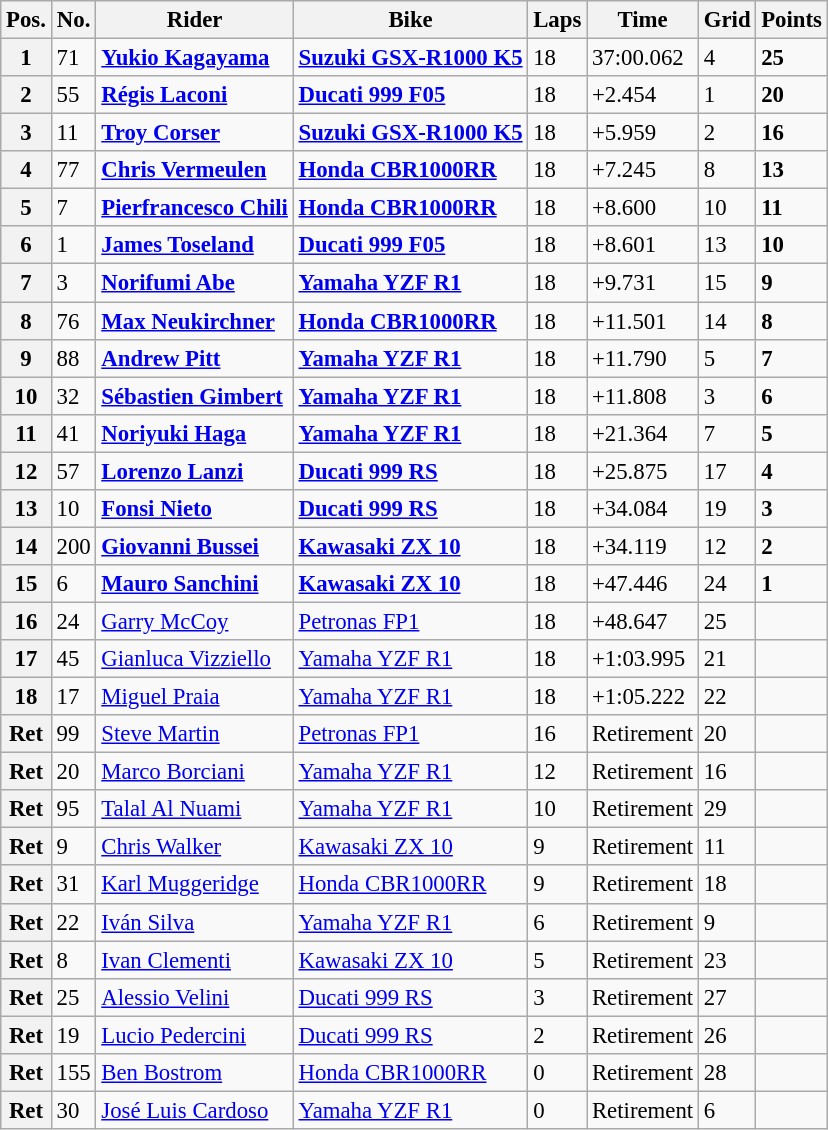<table class="wikitable" style="font-size: 95%;">
<tr>
<th>Pos.</th>
<th>No.</th>
<th>Rider</th>
<th>Bike</th>
<th>Laps</th>
<th>Time</th>
<th>Grid</th>
<th>Points</th>
</tr>
<tr>
<th>1</th>
<td>71</td>
<td> <strong><a href='#'>Yukio Kagayama</a></strong></td>
<td><strong><a href='#'>Suzuki GSX-R1000 K5</a></strong></td>
<td>18</td>
<td>37:00.062</td>
<td>4</td>
<td><strong>25</strong></td>
</tr>
<tr>
<th>2</th>
<td>55</td>
<td> <strong><a href='#'>Régis Laconi</a></strong></td>
<td><strong><a href='#'>Ducati 999 F05</a></strong></td>
<td>18</td>
<td>+2.454</td>
<td>1</td>
<td><strong>20</strong></td>
</tr>
<tr>
<th>3</th>
<td>11</td>
<td> <strong><a href='#'>Troy Corser</a></strong></td>
<td><strong><a href='#'>Suzuki GSX-R1000 K5</a></strong></td>
<td>18</td>
<td>+5.959</td>
<td>2</td>
<td><strong>16</strong></td>
</tr>
<tr>
<th>4</th>
<td>77</td>
<td> <strong><a href='#'>Chris Vermeulen</a></strong></td>
<td><strong><a href='#'>Honda CBR1000RR</a></strong></td>
<td>18</td>
<td>+7.245</td>
<td>8</td>
<td><strong>13</strong></td>
</tr>
<tr>
<th>5</th>
<td>7</td>
<td> <strong><a href='#'>Pierfrancesco Chili</a></strong></td>
<td><strong><a href='#'>Honda CBR1000RR</a></strong></td>
<td>18</td>
<td>+8.600</td>
<td>10</td>
<td><strong>11</strong></td>
</tr>
<tr>
<th>6</th>
<td>1</td>
<td> <strong><a href='#'>James Toseland</a></strong></td>
<td><strong><a href='#'>Ducati 999 F05</a></strong></td>
<td>18</td>
<td>+8.601</td>
<td>13</td>
<td><strong>10</strong></td>
</tr>
<tr>
<th>7</th>
<td>3</td>
<td> <strong><a href='#'>Norifumi Abe</a></strong></td>
<td><strong><a href='#'>Yamaha YZF R1</a></strong></td>
<td>18</td>
<td>+9.731</td>
<td>15</td>
<td><strong>9</strong></td>
</tr>
<tr>
<th>8</th>
<td>76</td>
<td> <strong><a href='#'>Max Neukirchner</a></strong></td>
<td><strong><a href='#'>Honda CBR1000RR</a></strong></td>
<td>18</td>
<td>+11.501</td>
<td>14</td>
<td><strong>8</strong></td>
</tr>
<tr>
<th>9</th>
<td>88</td>
<td> <strong><a href='#'>Andrew Pitt</a></strong></td>
<td><strong><a href='#'>Yamaha YZF R1</a></strong></td>
<td>18</td>
<td>+11.790</td>
<td>5</td>
<td><strong>7</strong></td>
</tr>
<tr>
<th>10</th>
<td>32</td>
<td> <strong><a href='#'>Sébastien Gimbert</a></strong></td>
<td><strong><a href='#'>Yamaha YZF R1</a></strong></td>
<td>18</td>
<td>+11.808</td>
<td>3</td>
<td><strong>6</strong></td>
</tr>
<tr>
<th>11</th>
<td>41</td>
<td> <strong><a href='#'>Noriyuki Haga</a></strong></td>
<td><strong><a href='#'>Yamaha YZF R1</a></strong></td>
<td>18</td>
<td>+21.364</td>
<td>7</td>
<td><strong>5</strong></td>
</tr>
<tr>
<th>12</th>
<td>57</td>
<td> <strong><a href='#'>Lorenzo Lanzi</a></strong></td>
<td><strong><a href='#'>Ducati 999 RS</a></strong></td>
<td>18</td>
<td>+25.875</td>
<td>17</td>
<td><strong>4</strong></td>
</tr>
<tr>
<th>13</th>
<td>10</td>
<td> <strong><a href='#'>Fonsi Nieto</a></strong></td>
<td><strong><a href='#'>Ducati 999 RS</a></strong></td>
<td>18</td>
<td>+34.084</td>
<td>19</td>
<td><strong>3</strong></td>
</tr>
<tr>
<th>14</th>
<td>200</td>
<td> <strong><a href='#'>Giovanni Bussei</a></strong></td>
<td><strong><a href='#'>Kawasaki ZX 10</a></strong></td>
<td>18</td>
<td>+34.119</td>
<td>12</td>
<td><strong>2</strong></td>
</tr>
<tr>
<th>15</th>
<td>6</td>
<td> <strong><a href='#'>Mauro Sanchini</a></strong></td>
<td><strong><a href='#'>Kawasaki ZX 10</a></strong></td>
<td>18</td>
<td>+47.446</td>
<td>24</td>
<td><strong>1</strong></td>
</tr>
<tr>
<th>16</th>
<td>24</td>
<td> <a href='#'>Garry McCoy</a></td>
<td><a href='#'>Petronas FP1</a></td>
<td>18</td>
<td>+48.647</td>
<td>25</td>
<td></td>
</tr>
<tr>
<th>17</th>
<td>45</td>
<td> <a href='#'>Gianluca Vizziello</a></td>
<td><a href='#'>Yamaha YZF R1</a></td>
<td>18</td>
<td>+1:03.995</td>
<td>21</td>
<td></td>
</tr>
<tr>
<th>18</th>
<td>17</td>
<td> <a href='#'>Miguel Praia</a></td>
<td><a href='#'>Yamaha YZF R1</a></td>
<td>18</td>
<td>+1:05.222</td>
<td>22</td>
<td></td>
</tr>
<tr>
<th>Ret</th>
<td>99</td>
<td> <a href='#'>Steve Martin</a></td>
<td><a href='#'>Petronas FP1</a></td>
<td>16</td>
<td>Retirement</td>
<td>20</td>
<td></td>
</tr>
<tr>
<th>Ret</th>
<td>20</td>
<td> <a href='#'>Marco Borciani</a></td>
<td><a href='#'>Yamaha YZF R1</a></td>
<td>12</td>
<td>Retirement</td>
<td>16</td>
<td></td>
</tr>
<tr>
<th>Ret</th>
<td>95</td>
<td> <a href='#'>Talal Al Nuami</a></td>
<td><a href='#'>Yamaha YZF R1</a></td>
<td>10</td>
<td>Retirement</td>
<td>29</td>
<td></td>
</tr>
<tr>
<th>Ret</th>
<td>9</td>
<td> <a href='#'>Chris Walker</a></td>
<td><a href='#'>Kawasaki ZX 10</a></td>
<td>9</td>
<td>Retirement</td>
<td>11</td>
<td></td>
</tr>
<tr>
<th>Ret</th>
<td>31</td>
<td> <a href='#'>Karl Muggeridge</a></td>
<td><a href='#'>Honda CBR1000RR</a></td>
<td>9</td>
<td>Retirement</td>
<td>18</td>
<td></td>
</tr>
<tr>
<th>Ret</th>
<td>22</td>
<td> <a href='#'>Iván Silva</a></td>
<td><a href='#'>Yamaha YZF R1</a></td>
<td>6</td>
<td>Retirement</td>
<td>9</td>
<td></td>
</tr>
<tr>
<th>Ret</th>
<td>8</td>
<td> <a href='#'>Ivan Clementi</a></td>
<td><a href='#'>Kawasaki ZX 10</a></td>
<td>5</td>
<td>Retirement</td>
<td>23</td>
<td></td>
</tr>
<tr>
<th>Ret</th>
<td>25</td>
<td> <a href='#'>Alessio Velini</a></td>
<td><a href='#'>Ducati 999 RS</a></td>
<td>3</td>
<td>Retirement</td>
<td>27</td>
<td></td>
</tr>
<tr>
<th>Ret</th>
<td>19</td>
<td> <a href='#'>Lucio Pedercini</a></td>
<td><a href='#'>Ducati 999 RS</a></td>
<td>2</td>
<td>Retirement</td>
<td>26</td>
<td></td>
</tr>
<tr>
<th>Ret</th>
<td>155</td>
<td> <a href='#'>Ben Bostrom</a></td>
<td><a href='#'>Honda CBR1000RR</a></td>
<td>0</td>
<td>Retirement</td>
<td>28</td>
<td></td>
</tr>
<tr>
<th>Ret</th>
<td>30</td>
<td> <a href='#'>José Luis Cardoso</a></td>
<td><a href='#'>Yamaha YZF R1</a></td>
<td>0</td>
<td>Retirement</td>
<td>6</td>
<td></td>
</tr>
</table>
